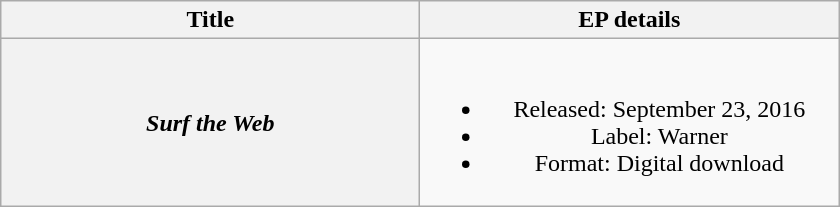<table class="wikitable plainrowheaders" style="text-align:center;">
<tr>
<th scope="col" style="width:17em;">Title</th>
<th scope="col" style="width:17em;">EP details</th>
</tr>
<tr>
<th scope="row"><em>Surf the Web</em></th>
<td><br><ul><li>Released: September 23, 2016</li><li>Label: Warner</li><li>Format: Digital download</li></ul></td>
</tr>
</table>
